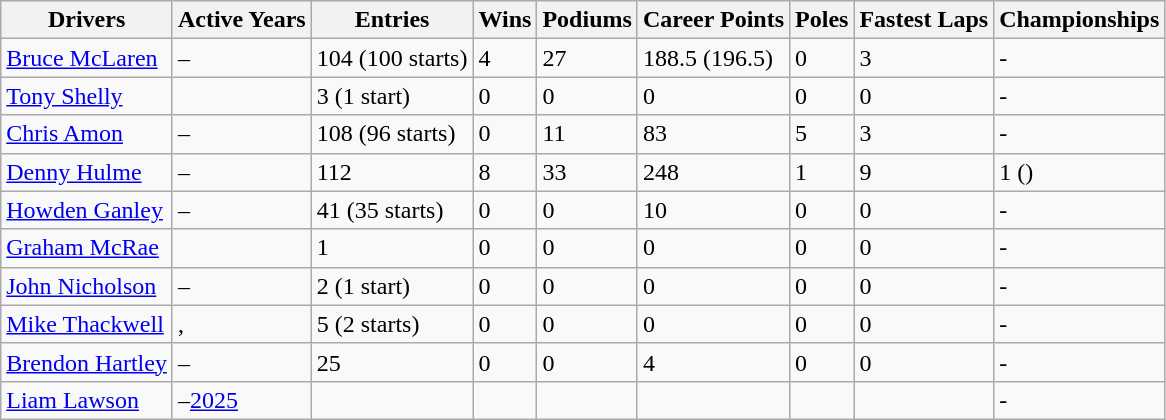<table class="wikitable sortable" border="1">
<tr>
<th scope="col">Drivers</th>
<th scope="col">Active Years</th>
<th scope="col">Entries</th>
<th scope="col">Wins</th>
<th scope="col">Podiums</th>
<th scope="col">Career Points</th>
<th scope="col">Poles</th>
<th scope="col">Fastest Laps</th>
<th scope="col">Championships</th>
</tr>
<tr>
<td><a href='#'>Bruce McLaren</a></td>
<td>–</td>
<td>104 (100 starts)</td>
<td>4</td>
<td>27</td>
<td>188.5 (196.5)</td>
<td>0</td>
<td>3</td>
<td>-</td>
</tr>
<tr>
<td><a href='#'>Tony Shelly</a></td>
<td></td>
<td>3 (1 start)</td>
<td>0</td>
<td>0</td>
<td>0</td>
<td>0</td>
<td>0</td>
<td>-</td>
</tr>
<tr>
<td><a href='#'>Chris Amon</a></td>
<td>–</td>
<td>108 (96 starts)</td>
<td>0</td>
<td>11</td>
<td>83</td>
<td>5</td>
<td>3</td>
<td>-</td>
</tr>
<tr>
<td><a href='#'>Denny Hulme</a></td>
<td>–</td>
<td>112</td>
<td>8</td>
<td>33</td>
<td>248</td>
<td>1</td>
<td>9</td>
<td>1 ()</td>
</tr>
<tr>
<td><a href='#'>Howden Ganley</a></td>
<td>–</td>
<td>41 (35 starts)</td>
<td>0</td>
<td>0</td>
<td>10</td>
<td>0</td>
<td>0</td>
<td>-</td>
</tr>
<tr>
<td><a href='#'>Graham McRae</a></td>
<td></td>
<td>1</td>
<td>0</td>
<td>0</td>
<td>0</td>
<td>0</td>
<td>0</td>
<td>-</td>
</tr>
<tr>
<td><a href='#'>John Nicholson</a></td>
<td>–</td>
<td>2 (1 start)</td>
<td>0</td>
<td>0</td>
<td>0</td>
<td>0</td>
<td>0</td>
<td>-</td>
</tr>
<tr>
<td><a href='#'>Mike Thackwell</a></td>
<td>, </td>
<td>5 (2 starts)</td>
<td>0</td>
<td>0</td>
<td>0</td>
<td>0</td>
<td>0</td>
<td>-</td>
</tr>
<tr>
<td><a href='#'>Brendon Hartley</a></td>
<td>–</td>
<td>25</td>
<td>0</td>
<td>0</td>
<td>4</td>
<td>0</td>
<td>0</td>
<td>-</td>
</tr>
<tr>
<td><a href='#'>Liam Lawson</a></td>
<td>–<a href='#'>2025</a></td>
<td></td>
<td></td>
<td></td>
<td></td>
<td></td>
<td></td>
<td>-</td>
</tr>
</table>
